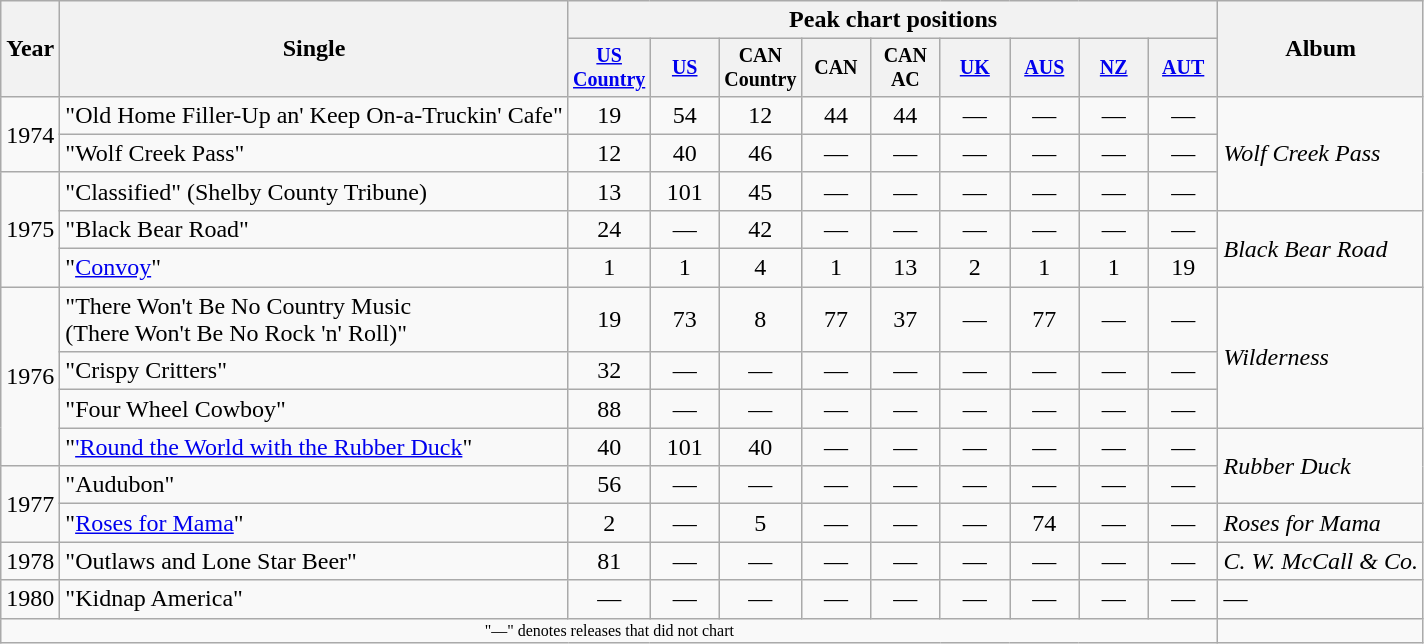<table class="wikitable" style="text-align:center;">
<tr>
<th rowspan="2">Year</th>
<th rowspan="2">Single</th>
<th colspan="9">Peak chart positions</th>
<th rowspan="2">Album</th>
</tr>
<tr style="font-size:smaller;">
<th style="width:40px;"><a href='#'>US Country</a></th>
<th style="width:40px;"><a href='#'>US</a></th>
<th style="width:40px;">CAN Country</th>
<th style="width:40px;">CAN</th>
<th style="width:40px;">CAN AC</th>
<th style="width:40px;"><a href='#'>UK</a><br></th>
<th style="width:40px;"><a href='#'>AUS</a></th>
<th style="width:40px;"><a href='#'>NZ</a></th>
<th style="width:40px;"><a href='#'>AUT</a></th>
</tr>
<tr>
<td rowspan="2">1974</td>
<td style="text-align:left;">"Old Home Filler-Up an' Keep On-a-Truckin' Cafe"</td>
<td>19</td>
<td>54</td>
<td>12</td>
<td>44</td>
<td>44</td>
<td>—</td>
<td>—</td>
<td>—</td>
<td>—</td>
<td style="text-align:left;" rowspan="3"><em>Wolf Creek Pass</em></td>
</tr>
<tr>
<td style="text-align:left;">"Wolf Creek Pass"</td>
<td>12</td>
<td>40</td>
<td>46</td>
<td>—</td>
<td>—</td>
<td>—</td>
<td>—</td>
<td>—</td>
<td>—</td>
</tr>
<tr>
<td rowspan="3">1975</td>
<td style="text-align:left;">"Classified" (Shelby County Tribune)</td>
<td>13</td>
<td>101</td>
<td>45</td>
<td>—</td>
<td>—</td>
<td>—</td>
<td>—</td>
<td>—</td>
<td>—</td>
</tr>
<tr>
<td style="text-align:left;">"Black Bear Road"</td>
<td>24</td>
<td>—</td>
<td>42</td>
<td>—</td>
<td>—</td>
<td>—</td>
<td>—</td>
<td>—</td>
<td>—</td>
<td style="text-align:left;" rowspan="2"><em>Black Bear Road</em></td>
</tr>
<tr>
<td style="text-align:left;">"<a href='#'>Convoy</a>"</td>
<td>1</td>
<td>1</td>
<td>4</td>
<td>1</td>
<td>13</td>
<td>2</td>
<td>1</td>
<td>1</td>
<td>19</td>
</tr>
<tr>
<td rowspan="4">1976</td>
<td style="text-align:left;">"There Won't Be No Country Music<br>(There Won't Be No Rock 'n' Roll)"</td>
<td>19</td>
<td>73</td>
<td>8</td>
<td>77</td>
<td>37</td>
<td>—</td>
<td>77</td>
<td>—</td>
<td>—</td>
<td style="text-align:left;" rowspan="3"><em>Wilderness</em></td>
</tr>
<tr>
<td style="text-align:left;">"Crispy Critters"</td>
<td>32</td>
<td>—</td>
<td>—</td>
<td>—</td>
<td>—</td>
<td>—</td>
<td>—</td>
<td>—</td>
<td>—</td>
</tr>
<tr>
<td style="text-align:left;">"Four Wheel Cowboy"</td>
<td>88</td>
<td>—</td>
<td>—</td>
<td>—</td>
<td>—</td>
<td>—</td>
<td>—</td>
<td>—</td>
<td>—</td>
</tr>
<tr>
<td style="text-align:left;">"<a href='#'>'Round the World with the Rubber Duck</a>"</td>
<td>40</td>
<td>101</td>
<td>40</td>
<td>—</td>
<td>—</td>
<td>—</td>
<td>—</td>
<td>—</td>
<td>—</td>
<td style="text-align:left;" rowspan="2"><em>Rubber Duck</em></td>
</tr>
<tr>
<td rowspan="2">1977</td>
<td style="text-align:left;">"Audubon"</td>
<td>56</td>
<td>—</td>
<td>—</td>
<td>—</td>
<td>—</td>
<td>—</td>
<td>—</td>
<td>—</td>
<td>—</td>
</tr>
<tr>
<td style="text-align:left;">"<a href='#'>Roses for Mama</a>"</td>
<td>2</td>
<td>—</td>
<td>5</td>
<td>—</td>
<td>—</td>
<td>—</td>
<td>74</td>
<td>—</td>
<td>—</td>
<td style="text-align:left;"><em>Roses for Mama</em></td>
</tr>
<tr>
<td>1978</td>
<td style="text-align:left;">"Outlaws and Lone Star Beer"</td>
<td>81</td>
<td>—</td>
<td>—</td>
<td>—</td>
<td>—</td>
<td>—</td>
<td>—</td>
<td>—</td>
<td>—</td>
<td style="text-align:left;"><em>C. W. McCall & Co.</em></td>
</tr>
<tr>
<td>1980</td>
<td style="text-align:left;">"Kidnap America"</td>
<td>—</td>
<td>—</td>
<td>—</td>
<td>—</td>
<td>—</td>
<td>—</td>
<td>—</td>
<td>—</td>
<td>—</td>
<td style="text-align:left;">—</td>
</tr>
<tr>
<td colspan="11" style="font-size:8pt">"—" denotes releases that did not chart</td>
</tr>
</table>
